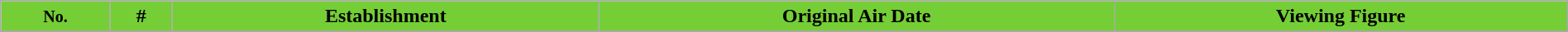<table class="wikitable plainrowheaders" style="width:100%; margin:auto;">
<tr>
<th style="background:#75ce35;"><small>No.</small></th>
<th style="background:#75ce35;">#</th>
<th style="background:#75ce35;">Establishment</th>
<th style="background:#75ce35;">Original Air Date</th>
<th style="background:#75ce35;">Viewing Figure</th>
</tr>
<tr>
</tr>
</table>
